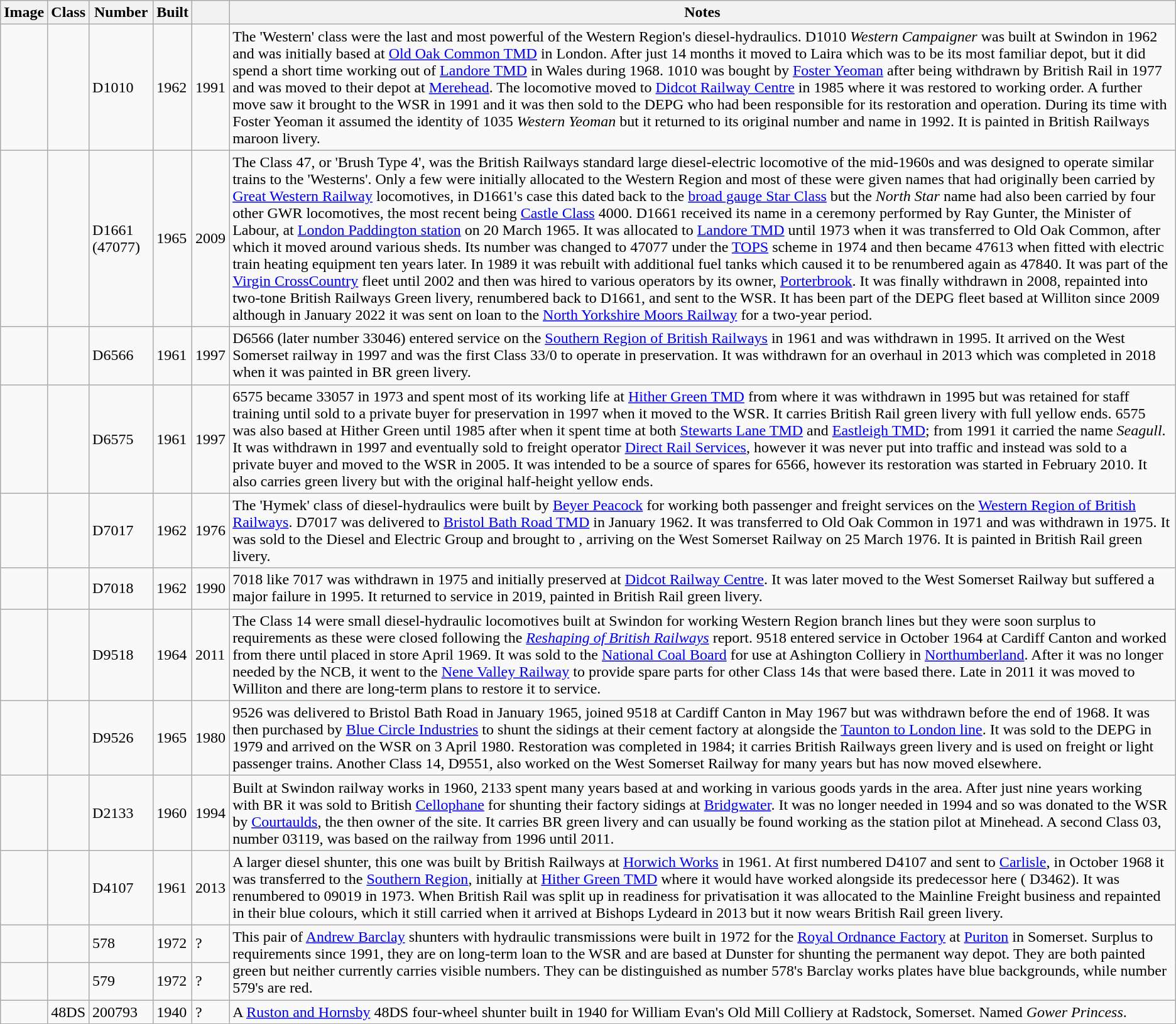<table class="wikitable sortable">
<tr>
<th class=unsortable>Image</th>
<th>Class</th>
<th>Number</th>
<th>Built</th>
<th></th>
<th class=unsortable>Notes</th>
</tr>
<tr>
<td></td>
<td data-sort-value="52"></td>
<td>D1010</td>
<td>1962</td>
<td>1991</td>
<td>The 'Western' class were the last and most powerful of the Western Region's diesel-hydraulics. D1010 <em>Western Campaigner</em> was built at Swindon in 1962 and was initially based at <a href='#'>Old Oak Common TMD</a> in London. After just 14 months it moved to Laira which was to be its most familiar depot, but it did spend a short time working out of <a href='#'>Landore TMD</a> in Wales during 1968. 1010 was bought by <a href='#'>Foster Yeoman</a> after being withdrawn by British Rail in 1977 and was moved to their depot at <a href='#'>Merehead</a>. The locomotive moved to <a href='#'>Didcot Railway Centre</a> in 1985 where it was restored to working order. A further move saw it brought to the WSR in 1991 and it was then sold to the DEPG who had been responsible for its restoration and operation. During its time with Foster Yeoman it assumed the identity of 1035 <em>Western Yeoman</em> but it returned to its original number and name in 1992. It is painted in British Railways maroon livery.</td>
</tr>
<tr>
<td></td>
<td data-sort-value="47"></td>
<td>D1661 (47077)</td>
<td>1965</td>
<td>2009</td>
<td>The Class 47, or 'Brush Type 4', was the British Railways standard large diesel-electric locomotive of the mid-1960s and was designed to operate similar trains to the 'Westerns'. Only a few were initially allocated to the Western Region and most of these were given names that had originally been carried by <a href='#'>Great Western Railway</a> locomotives, in D1661's case this dated back to the <a href='#'>broad gauge Star Class</a> but the <em>North Star</em> name had also been carried by four other GWR locomotives, the most recent being <a href='#'>Castle Class</a> 4000. D1661 received its name in a ceremony performed by Ray Gunter, the Minister of Labour, at <a href='#'>London Paddington station</a> on 20 March 1965. It was allocated to <a href='#'>Landore TMD</a> until 1973 when it was transferred to Old Oak Common, after which it moved around various sheds. Its number was changed to 47077 under the <a href='#'>TOPS</a> scheme in 1974 and then became 47613 when fitted with electric train heating equipment ten years later. In 1989 it was rebuilt with additional fuel tanks which caused it to be renumbered again as 47840. It was part of the <a href='#'>Virgin CrossCountry</a> fleet until 2002 and then was hired to various operators by its owner, <a href='#'>Porterbrook</a>. It was finally withdrawn in 2008, repainted into two-tone British Railways Green livery, renumbered back to D1661, and sent to the WSR. It has been part of the DEPG fleet based at Williton since 2009 although in January 2022 it was sent on loan to the <a href='#'>North Yorkshire Moors Railway</a> for a two-year period.</td>
</tr>
<tr>
<td></td>
<td data-sort-value="33"></td>
<td>D6566</td>
<td>1961</td>
<td>1997</td>
<td>D6566 (later number 33046) entered service on the <a href='#'>Southern Region of British Railways</a> in 1961 and was withdrawn in 1995. It arrived on the West Somerset railway in 1997 and was the first Class 33/0 to operate in preservation. It was withdrawn for an overhaul in 2013 which was completed in 2018 when it was painted in BR green livery.</td>
</tr>
<tr>
<td></td>
<td data-sort-value="33"></td>
<td>D6575</td>
<td>1961</td>
<td>1997</td>
<td>6575 became 33057 in 1973 and spent most of its working life at <a href='#'>Hither Green TMD</a> from where it was withdrawn in 1995 but was retained for staff training until sold to a private buyer for preservation in 1997 when it moved to the WSR. It carries British Rail green livery with full yellow ends. 6575 was also based at Hither Green until 1985 after when it spent time at both <a href='#'>Stewarts Lane TMD</a> and <a href='#'>Eastleigh TMD</a>; from 1991 it carried the name <em>Seagull</em>. It was withdrawn in 1997 and eventually sold to freight operator <a href='#'>Direct Rail Services</a>, however it was never put into traffic and instead was sold to a private buyer and moved to the WSR in 2005. It was intended to be a source of spares for 6566, however its restoration was started in February 2010. It also carries green livery but with the original half-height yellow ends.</td>
</tr>
<tr>
<td></td>
<td data-sort-value="35"></td>
<td>D7017</td>
<td>1962</td>
<td>1976</td>
<td>The 'Hymek' class of diesel-hydraulics were built by <a href='#'>Beyer Peacock</a> for working both passenger and freight services on the <a href='#'>Western Region of British Railways</a>. D7017 was delivered to <a href='#'>Bristol Bath Road TMD</a> in January 1962. It was transferred to Old Oak Common in 1971 and was withdrawn in 1975. It was sold to the Diesel and Electric Group and brought to , arriving on the West Somerset Railway on 25 March 1976. It is painted in British Rail green livery.</td>
</tr>
<tr>
<td></td>
<td data-sort-value="35"></td>
<td>D7018</td>
<td>1962</td>
<td>1990</td>
<td>7018 like 7017 was withdrawn in 1975 and initially preserved at <a href='#'>Didcot Railway Centre</a>. It was later moved to the West Somerset Railway but suffered a major failure in 1995. It returned to service in 2019, painted in British Rail green livery.</td>
</tr>
<tr>
<td></td>
<td data-sort-value="14"></td>
<td>D9518</td>
<td>1964</td>
<td>2011</td>
<td>The Class 14 were small diesel-hydraulic locomotives built at Swindon for working Western Region branch lines but they were soon surplus to requirements as these were closed following the <em><a href='#'>Reshaping of British Railways</a></em> report. 9518 entered service in October 1964 at Cardiff Canton and worked from there until placed in store April 1969. It was sold to the <a href='#'>National Coal Board</a> for use at Ashington Colliery in <a href='#'>Northumberland</a>. After it was no longer needed by the NCB, it went to the <a href='#'>Nene Valley Railway</a> to provide spare parts for other Class 14s that were based there. Late in 2011 it was moved to Williton and there are long-term plans to restore it to service.</td>
</tr>
<tr>
<td></td>
<td data-sort-value="14"></td>
<td>D9526</td>
<td>1965</td>
<td>1980</td>
<td>9526 was delivered to Bristol Bath Road in January 1965, joined 9518 at Cardiff Canton in May 1967 but was withdrawn before the end of 1968. It was then purchased by <a href='#'>Blue Circle Industries</a> to shunt the sidings at their cement factory at  alongside the <a href='#'>Taunton to London line</a>. It was sold to the DEPG in 1979 and arrived on the WSR on 3 April 1980. Restoration was completed in 1984; it carries British Railways green livery and is used on freight or light passenger trains.  Another Class 14, D9551, also worked on the West Somerset Railway for many years but has now moved elsewhere.</td>
</tr>
<tr>
<td></td>
<td data-sort-value="03"></td>
<td data-sort-value="2133">D2133</td>
<td>1960</td>
<td>1994</td>
<td>Built at Swindon railway works in 1960, 2133 spent many years based at  and working in various goods yards in the area. After just nine years working with BR it was sold to British <a href='#'>Cellophane</a> for shunting their factory sidings at <a href='#'>Bridgwater</a>. It was no longer needed in 1994 and so was donated to the WSR by <a href='#'>Courtaulds</a>, the then owner of the site. It carries BR green livery and can usually be found working as the station pilot at Minehead. A second Class 03, number 03119, was based on the railway from 1996 until 2011.</td>
</tr>
<tr>
<td></td>
<td data-sort-value="09"></td>
<td data-sort-value="4107">D4107</td>
<td>1961</td>
<td>2013</td>
<td>A larger diesel shunter, this one was built by British Railways at <a href='#'>Horwich Works</a> in 1961. At first numbered D4107 and sent to <a href='#'>Carlisle</a>, in October 1968 it was transferred to the <a href='#'>Southern Region</a>, initially at <a href='#'>Hither Green TMD</a> where it would have worked alongside its predecessor here ( D3462). It was renumbered to 09019 in 1973. When British Rail was split up in readiness for privatisation it was allocated to the Mainline Freight business and repainted in their blue colours, which it still carried when it arrived at Bishops Lydeard in 2013 but it now wears British Rail green livery.<br></td>
</tr>
<tr>
<td></td>
<td></td>
<td>578</td>
<td>1972</td>
<td>?</td>
<td rowspan=2>This pair of <a href='#'>Andrew Barclay</a> shunters with hydraulic transmissions were built in 1972 for the <a href='#'>Royal Ordnance Factory</a> at <a href='#'>Puriton</a> in Somerset. Surplus to requirements since 1991, they are on long-term loan to the WSR and are based at Dunster for shunting the permanent way depot. They are both painted green but neither currently carries visible numbers. They can be distinguished as number 578's Barclay works plates have blue backgrounds, while number 579's are red.</td>
</tr>
<tr>
<td></td>
<td></td>
<td>579</td>
<td>1972</td>
<td>?</td>
</tr>
<tr>
<td></td>
<td>48DS</td>
<td>200793</td>
<td>1940</td>
<td>?</td>
<td>A <a href='#'>Ruston and Hornsby</a> 48DS four-wheel shunter built in 1940 for William Evan's Old Mill Colliery at Radstock, Somerset. Named <em>Gower Princess</em>.</td>
</tr>
</table>
